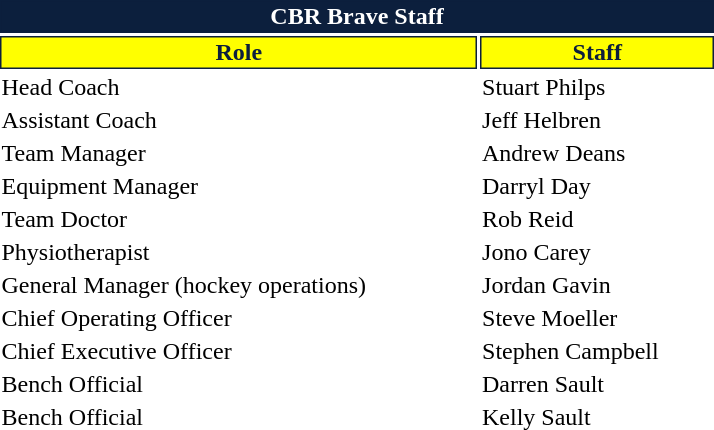<table class="toccolours" style="width:30em">
<tr>
<th colspan="2" style="background:#0c1f3d;color:white;border:#0c1f3d 1px solid">CBR Brave Staff</th>
</tr>
<tr>
<th style="background:#FFFF00;color:#0c1f3d;border:#0c1f3d 1px solid">Role</th>
<th style="background:#FFFF00;color:#0c1f3d;border:#0c1f3d 1px solid">Staff</th>
</tr>
<tr>
<td>Head Coach</td>
<td> Stuart Philps</td>
</tr>
<tr>
<td>Assistant Coach</td>
<td> Jeff Helbren</td>
</tr>
<tr>
<td>Team Manager</td>
<td> Andrew Deans</td>
</tr>
<tr>
<td>Equipment Manager</td>
<td> Darryl Day</td>
</tr>
<tr>
<td>Team Doctor</td>
<td> Rob Reid</td>
</tr>
<tr>
<td>Physiotherapist</td>
<td> Jono Carey</td>
</tr>
<tr>
<td>General Manager (hockey operations)</td>
<td> Jordan Gavin</td>
</tr>
<tr>
<td>Chief Operating Officer</td>
<td> Steve Moeller</td>
</tr>
<tr>
<td>Chief Executive Officer</td>
<td> Stephen Campbell</td>
</tr>
<tr>
<td>Bench Official</td>
<td> Darren Sault</td>
</tr>
<tr>
<td>Bench Official</td>
<td> Kelly Sault</td>
</tr>
</table>
